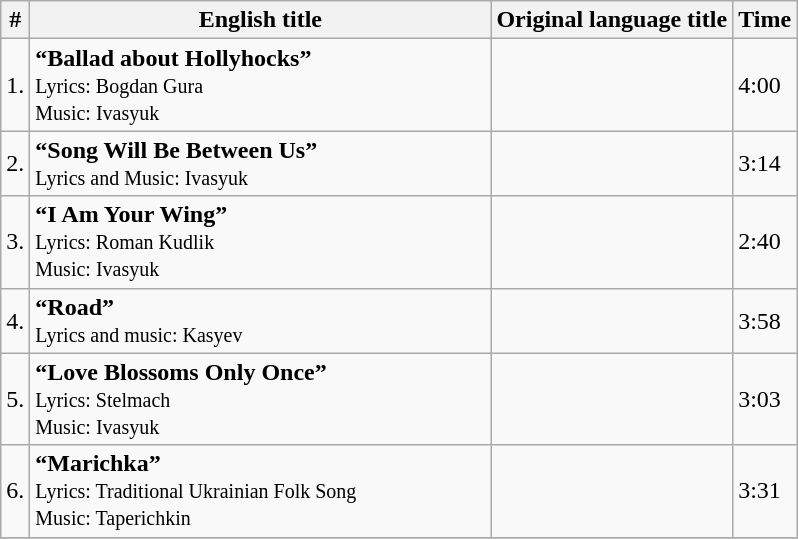<table class="wikitable">
<tr>
<th>#</th>
<th width="300">English title</th>
<th>Original language title</th>
<th>Time</th>
</tr>
<tr>
<td>1.</td>
<td><strong>“Ballad about Hollyhocks”</strong><br><small>Lyrics: Bogdan Gura</small><br><small>Music: Ivasyuk</small></td>
<td></td>
<td>4:00</td>
</tr>
<tr>
<td>2.</td>
<td><strong>“Song Will Be Between Us”</strong><br><small>Lyrics and Music: Ivasyuk</small></td>
<td></td>
<td>3:14</td>
</tr>
<tr>
<td>3.</td>
<td><strong>“I Am Your Wing”</strong><br><small>Lyrics: Roman Kudlik</small><br><small>Music: Ivasyuk</small></td>
<td></td>
<td>2:40</td>
</tr>
<tr>
<td>4.</td>
<td><strong>“Road”</strong><br><small>Lyrics and music: Kasyev</small></td>
<td></td>
<td>3:58</td>
</tr>
<tr>
<td>5.</td>
<td><strong>“Love Blossoms Only Once”</strong><br><small>Lyrics: Stelmach</small><br><small>Music: Ivasyuk</small></td>
<td></td>
<td>3:03</td>
</tr>
<tr>
<td>6.</td>
<td><strong>“Marichka”</strong><br><small>Lyrics: Traditional Ukrainian Folk Song</small><br><small>Music: Taperichkin</small></td>
<td></td>
<td>3:31</td>
</tr>
<tr>
</tr>
</table>
